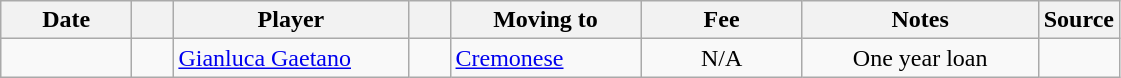<table class="wikitable sortable">
<tr>
<th style="width:80px;">Date</th>
<th style="width:20px;"></th>
<th style="width:150px;">Player</th>
<th style="width:20px;"></th>
<th style="width:120px;">Moving to</th>
<th style="width:100px;" class="unsortable">Fee</th>
<th style="width:150px;" class="unsortable">Notes</th>
<th style="width:20px;">Source</th>
</tr>
<tr>
<td></td>
<td align=center></td>
<td> <a href='#'>Gianluca Gaetano</a></td>
<td align=center></td>
<td> <a href='#'>Cremonese</a></td>
<td align=center>N/A</td>
<td align=center>One year loan</td>
<td></td>
</tr>
</table>
